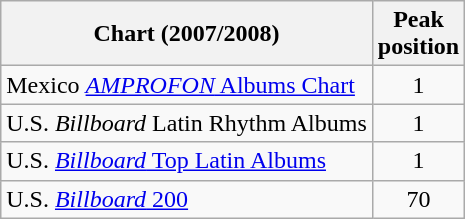<table class="wikitable">
<tr>
<th>Chart (2007/2008)</th>
<th>Peak<br>position</th>
</tr>
<tr>
<td>Mexico <a href='#'><em>AMPROFON</em> Albums Chart</a></td>
<td align="center">1</td>
</tr>
<tr>
<td>U.S. <em>Billboard</em> Latin Rhythm Albums</td>
<td align="center">1</td>
</tr>
<tr>
<td>U.S. <a href='#'><em>Billboard</em> Top Latin Albums</a></td>
<td align="center">1</td>
</tr>
<tr>
<td>U.S. <a href='#'><em>Billboard</em> 200</a></td>
<td align="center">70</td>
</tr>
</table>
